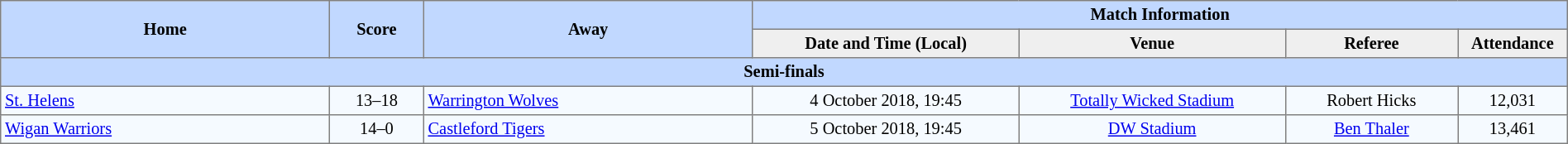<table border="1" cellpadding="3" cellspacing="0" style="border-collapse:collapse; font-size:85%; text-align:center; width:100%;">
<tr style="background:#c1d8ff;">
<th rowspan="2" style="width:21%;">Home</th>
<th rowspan="2" style="width:6%;">Score</th>
<th rowspan="2" style="width:21%;">Away</th>
<th colspan=6>Match Information</th>
</tr>
<tr style="background:#efefef;">
<th width=17%>Date and Time (Local)</th>
<th width=17%>Venue</th>
<th width=11%>Referee</th>
<th width=7%>Attendance</th>
</tr>
<tr style="background:#c1d8ff;">
<td colspan=7><strong>Semi-finals</strong></td>
</tr>
<tr style="background:#f5faff;">
<td align=left> <a href='#'>St. Helens</a></td>
<td>13–18</td>
<td align=left> <a href='#'>Warrington Wolves</a></td>
<td>4 October 2018, 19:45</td>
<td><a href='#'>Totally Wicked Stadium</a></td>
<td>Robert Hicks</td>
<td>12,031</td>
</tr>
<tr style="background:#f5faff;">
<td align=left> <a href='#'>Wigan Warriors</a></td>
<td>14–0</td>
<td align=left> <a href='#'>Castleford Tigers</a></td>
<td>5 October 2018, 19:45</td>
<td><a href='#'>DW Stadium</a></td>
<td><a href='#'>Ben Thaler</a></td>
<td>13,461</td>
</tr>
</table>
